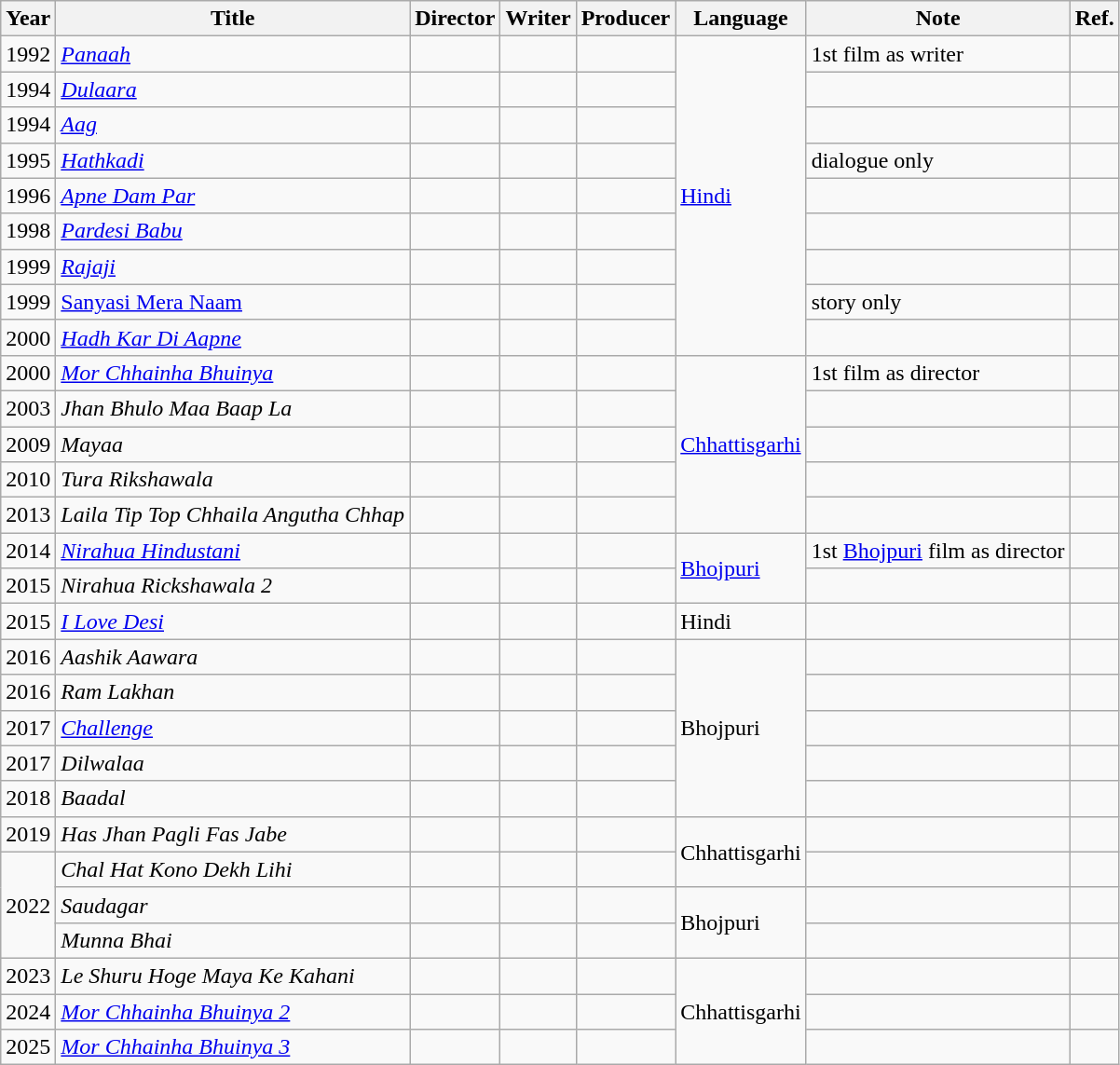<table class="wikitable sortable">
<tr>
<th>Year</th>
<th>Title</th>
<th>Director</th>
<th>Writer</th>
<th>Producer</th>
<th>Language</th>
<th>Note</th>
<th>Ref.</th>
</tr>
<tr>
<td>1992</td>
<td><a href='#'><em>Panaah</em></a></td>
<td></td>
<td></td>
<td></td>
<td rowspan="9"><a href='#'>Hindi</a></td>
<td>1st film as writer</td>
<td></td>
</tr>
<tr>
<td>1994</td>
<td><em><a href='#'>Dulaara</a></em></td>
<td></td>
<td></td>
<td></td>
<td></td>
<td></td>
</tr>
<tr>
<td>1994</td>
<td><a href='#'><em>Aag</em></a></td>
<td></td>
<td></td>
<td></td>
<td></td>
<td></td>
</tr>
<tr>
<td>1995</td>
<td><em><a href='#'>Hathkadi</a></em></td>
<td></td>
<td></td>
<td></td>
<td>dialogue only </td>
<td></td>
</tr>
<tr>
<td>1996</td>
<td><em><a href='#'>Apne Dam Par </a></em></td>
<td></td>
<td></td>
<td></td>
<td></td>
<td></td>
</tr>
<tr>
<td>1998</td>
<td><em><a href='#'>Pardesi Babu</a></em></td>
<td></td>
<td></td>
<td></td>
<td></td>
<td></td>
</tr>
<tr>
<td>1999</td>
<td><a href='#'><em>Rajaji</em></a></td>
<td></td>
<td></td>
<td></td>
<td></td>
<td></td>
</tr>
<tr>
<td>1999</td>
<td><a href='#'>Sanyasi Mera Naam</a></td>
<td></td>
<td></td>
<td></td>
<td>story only </td>
<td></td>
</tr>
<tr>
<td>2000</td>
<td><em><a href='#'>Hadh Kar Di Aapne</a></em></td>
<td></td>
<td></td>
<td></td>
<td></td>
<td></td>
</tr>
<tr>
<td>2000</td>
<td><em><a href='#'>Mor Chhainha Bhuinya</a></em></td>
<td></td>
<td></td>
<td></td>
<td rowspan="5"><a href='#'>Chhattisgarhi</a></td>
<td>1st film as director</td>
<td></td>
</tr>
<tr>
<td>2003</td>
<td><em>Jhan Bhulo Maa Baap La</em></td>
<td></td>
<td></td>
<td></td>
<td></td>
<td></td>
</tr>
<tr>
<td>2009</td>
<td><em>Mayaa</em></td>
<td></td>
<td></td>
<td></td>
<td></td>
<td></td>
</tr>
<tr>
<td>2010</td>
<td><em>Tura Rikshawala</em></td>
<td></td>
<td></td>
<td></td>
<td></td>
<td></td>
</tr>
<tr>
<td>2013</td>
<td><em>Laila Tip Top Chhaila Angutha Chhap</em></td>
<td></td>
<td></td>
<td></td>
<td></td>
<td></td>
</tr>
<tr>
<td>2014</td>
<td><em><a href='#'>Nirahua Hindustani</a></em></td>
<td></td>
<td></td>
<td></td>
<td rowspan="2"><a href='#'>Bhojpuri</a></td>
<td>1st <a href='#'>Bhojpuri</a> film as director</td>
<td></td>
</tr>
<tr>
<td>2015</td>
<td><em>Nirahua Rickshawala 2</em></td>
<td></td>
<td></td>
<td></td>
<td></td>
<td></td>
</tr>
<tr>
<td>2015</td>
<td><em><a href='#'>I Love Desi</a></em></td>
<td></td>
<td></td>
<td></td>
<td>Hindi</td>
<td></td>
<td></td>
</tr>
<tr>
<td>2016</td>
<td><em>Aashik Aawara</em></td>
<td></td>
<td></td>
<td></td>
<td rowspan="5">Bhojpuri</td>
<td></td>
<td></td>
</tr>
<tr>
<td>2016</td>
<td><em>Ram Lakhan</em></td>
<td></td>
<td></td>
<td></td>
<td></td>
<td></td>
</tr>
<tr>
<td>2017</td>
<td><a href='#'><em>Challenge</em></a></td>
<td></td>
<td></td>
<td></td>
<td></td>
<td></td>
</tr>
<tr>
<td>2017</td>
<td><em>Dilwalaa</em></td>
<td></td>
<td></td>
<td></td>
<td></td>
<td></td>
</tr>
<tr>
<td>2018</td>
<td><em>Baadal</em></td>
<td></td>
<td></td>
<td></td>
<td></td>
<td></td>
</tr>
<tr>
<td>2019</td>
<td><em>Has Jhan Pagli Fas Jabe</em></td>
<td></td>
<td></td>
<td></td>
<td rowspan="2">Chhattisgarhi</td>
<td></td>
<td></td>
</tr>
<tr>
<td rowspan="3">2022</td>
<td><em>Chal Hat Kono Dekh Lihi</em></td>
<td></td>
<td></td>
<td></td>
<td></td>
<td></td>
</tr>
<tr>
<td><em>Saudagar</em></td>
<td></td>
<td></td>
<td></td>
<td rowspan="2">Bhojpuri</td>
<td></td>
<td></td>
</tr>
<tr>
<td><em>Munna Bhai</em></td>
<td></td>
<td></td>
<td></td>
<td></td>
<td></td>
</tr>
<tr>
<td>2023</td>
<td><em>Le Shuru Hoge Maya Ke Kahani</em></td>
<td></td>
<td></td>
<td></td>
<td rowspan="3">Chhattisgarhi</td>
<td></td>
<td></td>
</tr>
<tr>
<td>2024</td>
<td><em><a href='#'>Mor Chhainha Bhuinya 2</a></em></td>
<td></td>
<td></td>
<td></td>
<td></td>
<td></td>
</tr>
<tr>
<td>2025</td>
<td><em><a href='#'>Mor Chhainha Bhuinya 3</a></em></td>
<td></td>
<td></td>
<td></td>
<td></td>
<td></td>
</tr>
</table>
